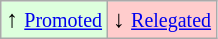<table class="wikitable" align="center">
<tr>
<td style="background:#ddffdd">↑ <small><a href='#'>Promoted</a></small></td>
<td style="background:#ffcccc">↓ <small><a href='#'>Relegated</a></small></td>
</tr>
</table>
